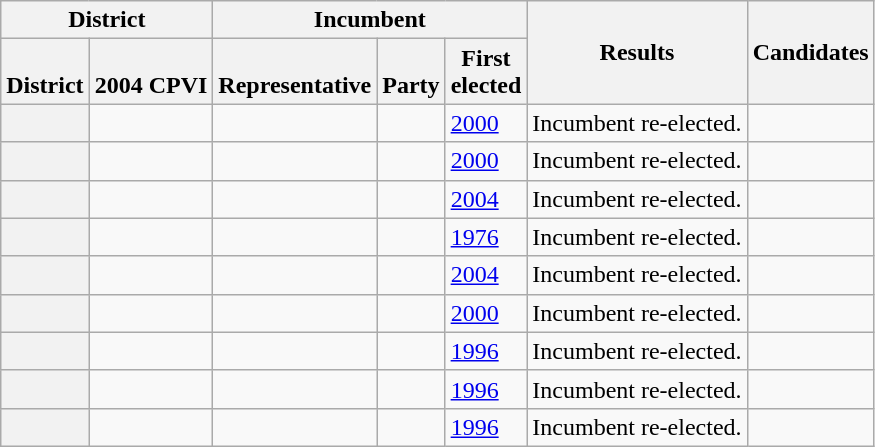<table class="wikitable sortable">
<tr>
<th colspan=2>District</th>
<th colspan=3>Incumbent</th>
<th rowspan=2>Results</th>
<th rowspan=2>Candidates</th>
</tr>
<tr valign=bottom>
<th>District</th>
<th>2004 CPVI</th>
<th>Representative</th>
<th>Party</th>
<th>First<br>elected</th>
</tr>
<tr>
<th></th>
<td></td>
<td></td>
<td></td>
<td><a href='#'>2000</a></td>
<td>Incumbent re-elected.</td>
<td nowrap></td>
</tr>
<tr>
<th></th>
<td></td>
<td></td>
<td></td>
<td><a href='#'>2000</a></td>
<td>Incumbent re-elected.</td>
<td nowrap></td>
</tr>
<tr>
<th></th>
<td></td>
<td></td>
<td></td>
<td><a href='#'>2004</a></td>
<td>Incumbent re-elected.</td>
<td nowrap></td>
</tr>
<tr>
<th></th>
<td></td>
<td></td>
<td></td>
<td><a href='#'>1976</a></td>
<td>Incumbent re-elected.</td>
<td nowrap></td>
</tr>
<tr>
<th></th>
<td></td>
<td></td>
<td></td>
<td><a href='#'>2004</a></td>
<td>Incumbent re-elected.</td>
<td nowrap></td>
</tr>
<tr>
<th></th>
<td></td>
<td></td>
<td></td>
<td><a href='#'>2000</a></td>
<td>Incumbent re-elected.</td>
<td nowrap></td>
</tr>
<tr>
<th></th>
<td></td>
<td></td>
<td></td>
<td><a href='#'>1996</a></td>
<td>Incumbent re-elected.</td>
<td nowrap></td>
</tr>
<tr>
<th></th>
<td></td>
<td></td>
<td></td>
<td><a href='#'>1996</a></td>
<td>Incumbent re-elected.</td>
<td nowrap></td>
</tr>
<tr>
<th></th>
<td></td>
<td></td>
<td></td>
<td><a href='#'>1996</a></td>
<td>Incumbent re-elected.</td>
<td nowrap></td>
</tr>
</table>
